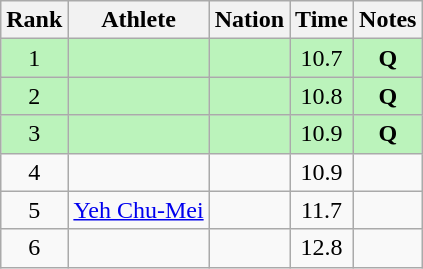<table class="wikitable sortable" style="text-align:center">
<tr>
<th>Rank</th>
<th>Athlete</th>
<th>Nation</th>
<th>Time</th>
<th>Notes</th>
</tr>
<tr bgcolor=#bbf3bb>
<td>1</td>
<td align=left></td>
<td align=left></td>
<td>10.7</td>
<td><strong>Q</strong></td>
</tr>
<tr bgcolor=#bbf3bb>
<td>2</td>
<td align=left></td>
<td align=left></td>
<td>10.8</td>
<td><strong>Q</strong></td>
</tr>
<tr bgcolor=#bbf3bb>
<td>3</td>
<td align=left></td>
<td align=left></td>
<td>10.9</td>
<td><strong>Q</strong></td>
</tr>
<tr>
<td>4</td>
<td align=left></td>
<td align=left></td>
<td>10.9</td>
<td></td>
</tr>
<tr>
<td>5</td>
<td align=left><a href='#'>Yeh Chu-Mei</a></td>
<td align=left></td>
<td>11.7</td>
<td></td>
</tr>
<tr>
<td>6</td>
<td align=left></td>
<td align=left></td>
<td>12.8</td>
<td></td>
</tr>
</table>
